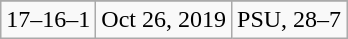<table class="wikitable">
<tr align="center">
</tr>
<tr align="center">
<td>17–16–1</td>
<td>Oct 26, 2019</td>
<td>PSU, 28–7</td>
</tr>
</table>
